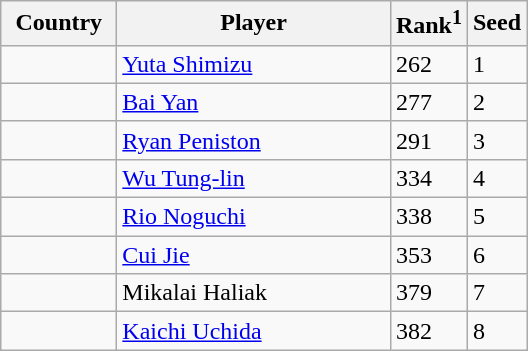<table class="sortable wikitable">
<tr>
<th width="70">Country</th>
<th width="175">Player</th>
<th>Rank<sup>1</sup></th>
<th>Seed</th>
</tr>
<tr>
<td></td>
<td><a href='#'>Yuta Shimizu</a></td>
<td>262</td>
<td>1</td>
</tr>
<tr>
<td></td>
<td><a href='#'>Bai Yan</a></td>
<td>277</td>
<td>2</td>
</tr>
<tr>
<td></td>
<td><a href='#'>Ryan Peniston</a></td>
<td>291</td>
<td>3</td>
</tr>
<tr>
<td></td>
<td><a href='#'>Wu Tung-lin</a></td>
<td>334</td>
<td>4</td>
</tr>
<tr>
<td></td>
<td><a href='#'>Rio Noguchi</a></td>
<td>338</td>
<td>5</td>
</tr>
<tr>
<td></td>
<td><a href='#'>Cui Jie</a></td>
<td>353</td>
<td>6</td>
</tr>
<tr>
<td></td>
<td>Mikalai Haliak</td>
<td>379</td>
<td>7</td>
</tr>
<tr>
<td></td>
<td><a href='#'>Kaichi Uchida</a></td>
<td>382</td>
<td>8</td>
</tr>
</table>
